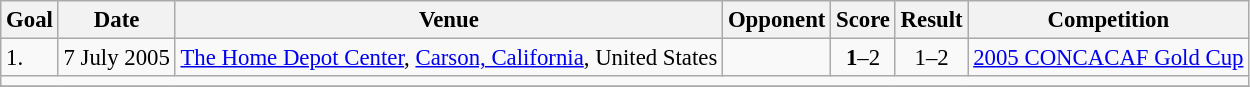<table class="wikitable" style="font-size:95%;">
<tr>
<th>Goal</th>
<th>Date</th>
<th>Venue</th>
<th>Opponent</th>
<th>Score</th>
<th>Result</th>
<th>Competition</th>
</tr>
<tr>
<td>1.</td>
<td>7 July 2005</td>
<td><a href='#'>The Home Depot Center</a>, <a href='#'>Carson, California</a>, United States</td>
<td></td>
<td align=center><strong>1</strong>–2</td>
<td align=center>1–2</td>
<td><a href='#'>2005 CONCACAF Gold Cup</a></td>
</tr>
<tr>
<td colspan="12"></td>
</tr>
<tr>
</tr>
</table>
